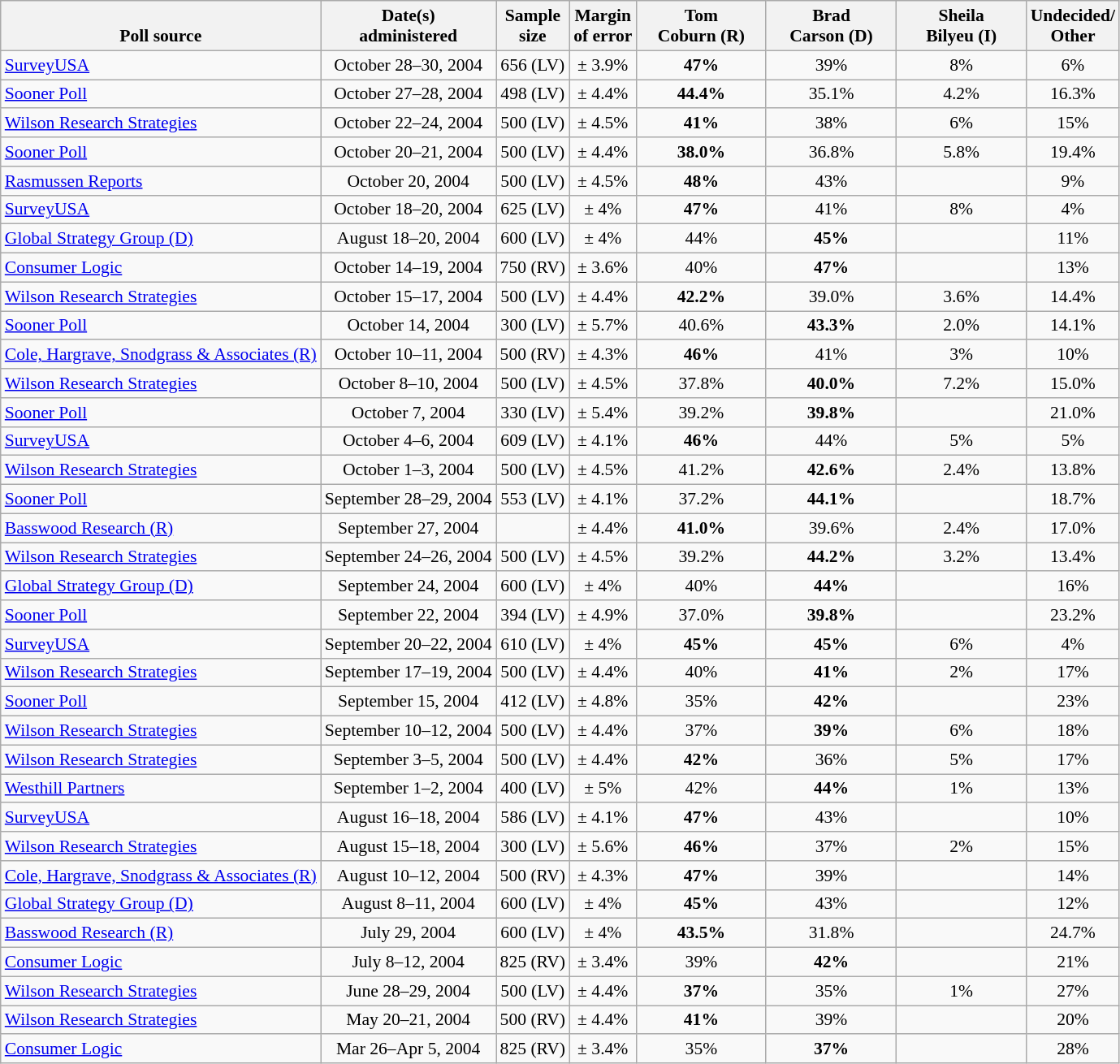<table class="wikitable" style="font-size:90%;text-align:center;">
<tr style="vertical-align:bottom">
<th>Poll source</th>
<th>Date(s)<br>administered</th>
<th>Sample<br>size</th>
<th>Margin<br>of error</th>
<th style="width:100px;">Tom<br>Coburn (R)</th>
<th style="width:100px;">Brad<br>Carson (D)</th>
<th style="width:100px;">Sheila<br>Bilyeu (I)</th>
<th>Undecided/<br>Other</th>
</tr>
<tr>
<td style="text-align:left;"><a href='#'>SurveyUSA</a></td>
<td>October 28–30, 2004</td>
<td>656 (LV)</td>
<td>± 3.9%</td>
<td><strong>47%</strong></td>
<td>39%</td>
<td>8%</td>
<td>6%</td>
</tr>
<tr>
<td style="text-align:left;"><a href='#'>Sooner Poll</a></td>
<td>October 27–28, 2004</td>
<td>498 (LV)</td>
<td>± 4.4%</td>
<td><strong>44.4%</strong></td>
<td>35.1%</td>
<td>4.2%</td>
<td>16.3%</td>
</tr>
<tr>
<td style="text-align:left;"><a href='#'>Wilson Research Strategies</a></td>
<td>October 22–24, 2004</td>
<td>500 (LV)</td>
<td>± 4.5%</td>
<td><strong>41%</strong></td>
<td>38%</td>
<td>6%</td>
<td>15%</td>
</tr>
<tr>
<td style="text-align:left;"><a href='#'>Sooner Poll</a></td>
<td>October 20–21, 2004</td>
<td>500 (LV)</td>
<td>± 4.4%</td>
<td><strong>38.0%</strong></td>
<td>36.8%</td>
<td>5.8%</td>
<td>19.4%</td>
</tr>
<tr>
<td style="text-align:left;"><a href='#'>Rasmussen Reports</a></td>
<td>October 20, 2004</td>
<td>500 (LV)</td>
<td>± 4.5%</td>
<td><strong>48%</strong></td>
<td>43%</td>
<td></td>
<td>9%</td>
</tr>
<tr>
<td style="text-align:left;"><a href='#'>SurveyUSA</a></td>
<td>October 18–20, 2004</td>
<td>625 (LV)</td>
<td>± 4%</td>
<td><strong>47%</strong></td>
<td>41%</td>
<td>8%</td>
<td>4%</td>
</tr>
<tr>
<td style="text-align:left;"><a href='#'>Global Strategy Group (D)</a></td>
<td>August 18–20, 2004</td>
<td>600 (LV)</td>
<td>± 4%</td>
<td>44%</td>
<td><strong>45%</strong></td>
<td></td>
<td>11%</td>
</tr>
<tr>
<td style="text-align:left;"><a href='#'>Consumer Logic</a></td>
<td>October 14–19, 2004</td>
<td>750 (RV)</td>
<td>± 3.6%</td>
<td>40%</td>
<td><strong>47%</strong></td>
<td></td>
<td>13%</td>
</tr>
<tr>
<td style="text-align:left;"><a href='#'>Wilson Research Strategies</a></td>
<td>October 15–17, 2004</td>
<td>500 (LV)</td>
<td>± 4.4%</td>
<td><strong>42.2%</strong></td>
<td>39.0%</td>
<td>3.6%</td>
<td>14.4%</td>
</tr>
<tr>
<td style="text-align:left;"><a href='#'>Sooner Poll</a></td>
<td>October 14, 2004</td>
<td>300 (LV)</td>
<td>± 5.7%</td>
<td>40.6%</td>
<td><strong>43.3%</strong></td>
<td>2.0%</td>
<td>14.1%</td>
</tr>
<tr>
<td style="text-align:left;"><a href='#'>Cole, Hargrave, Snodgrass & Associates (R)</a></td>
<td>October 10–11, 2004</td>
<td>500 (RV)</td>
<td>± 4.3%</td>
<td><strong>46%</strong></td>
<td>41%</td>
<td>3%</td>
<td>10%</td>
</tr>
<tr>
<td style="text-align:left;"><a href='#'>Wilson Research Strategies</a></td>
<td>October 8–10, 2004</td>
<td>500 (LV)</td>
<td>± 4.5%</td>
<td>37.8%</td>
<td><strong>40.0%</strong></td>
<td>7.2%</td>
<td>15.0%</td>
</tr>
<tr>
<td style="text-align:left;"><a href='#'>Sooner Poll</a></td>
<td>October 7, 2004</td>
<td>330 (LV)</td>
<td>± 5.4%</td>
<td>39.2%</td>
<td><strong>39.8%</strong></td>
<td></td>
<td>21.0%</td>
</tr>
<tr>
<td style="text-align:left;"><a href='#'>SurveyUSA</a></td>
<td>October 4–6, 2004</td>
<td>609 (LV)</td>
<td>± 4.1%</td>
<td><strong>46%</strong></td>
<td>44%</td>
<td>5%</td>
<td>5%</td>
</tr>
<tr>
<td style="text-align:left;"><a href='#'>Wilson Research Strategies</a></td>
<td>October 1–3, 2004</td>
<td>500 (LV)</td>
<td>± 4.5%</td>
<td>41.2%</td>
<td><strong>42.6%</strong></td>
<td>2.4%</td>
<td>13.8%</td>
</tr>
<tr>
<td style="text-align:left;"><a href='#'>Sooner Poll</a></td>
<td>September 28–29, 2004</td>
<td>553 (LV)</td>
<td>± 4.1%</td>
<td>37.2%</td>
<td><strong>44.1%</strong></td>
<td></td>
<td>18.7%</td>
</tr>
<tr>
<td style="text-align:left;"><a href='#'>Basswood Research (R)</a></td>
<td>September 27, 2004</td>
<td></td>
<td>± 4.4%</td>
<td><strong>41.0%</strong></td>
<td>39.6%</td>
<td>2.4%</td>
<td>17.0%</td>
</tr>
<tr>
<td style="text-align:left;"><a href='#'>Wilson Research Strategies</a></td>
<td>September 24–26, 2004</td>
<td>500 (LV)</td>
<td>± 4.5%</td>
<td>39.2%</td>
<td><strong>44.2%</strong></td>
<td>3.2%</td>
<td>13.4%</td>
</tr>
<tr>
<td style="text-align:left;"><a href='#'>Global Strategy Group (D)</a></td>
<td>September 24, 2004</td>
<td>600 (LV)</td>
<td>± 4%</td>
<td>40%</td>
<td><strong>44%</strong></td>
<td></td>
<td>16%</td>
</tr>
<tr>
<td style="text-align:left;"><a href='#'>Sooner Poll</a></td>
<td>September 22, 2004</td>
<td>394 (LV)</td>
<td>± 4.9%</td>
<td>37.0%</td>
<td><strong>39.8%</strong></td>
<td></td>
<td>23.2%</td>
</tr>
<tr>
<td style="text-align:left;"><a href='#'>SurveyUSA</a></td>
<td>September 20–22, 2004</td>
<td>610 (LV)</td>
<td>± 4%</td>
<td><strong>45%</strong></td>
<td><strong>45%</strong></td>
<td>6%</td>
<td>4%</td>
</tr>
<tr>
<td style="text-align:left;"><a href='#'>Wilson Research Strategies</a></td>
<td>September 17–19, 2004</td>
<td>500 (LV)</td>
<td>± 4.4%</td>
<td>40%</td>
<td><strong>41%</strong></td>
<td>2%</td>
<td>17%</td>
</tr>
<tr>
<td style="text-align:left;"><a href='#'>Sooner Poll</a></td>
<td>September 15, 2004</td>
<td>412 (LV)</td>
<td>± 4.8%</td>
<td>35%</td>
<td><strong>42%</strong></td>
<td></td>
<td>23%</td>
</tr>
<tr>
<td style="text-align:left;"><a href='#'>Wilson Research Strategies</a></td>
<td>September 10–12, 2004</td>
<td>500 (LV)</td>
<td>± 4.4%</td>
<td>37%</td>
<td><strong>39%</strong></td>
<td>6%</td>
<td>18%</td>
</tr>
<tr>
<td style="text-align:left;"><a href='#'>Wilson Research Strategies</a></td>
<td>September 3–5, 2004</td>
<td>500 (LV)</td>
<td>± 4.4%</td>
<td><strong>42%</strong></td>
<td>36%</td>
<td>5%</td>
<td>17%</td>
</tr>
<tr>
<td style="text-align:left;"><a href='#'>Westhill Partners</a></td>
<td>September 1–2, 2004</td>
<td>400 (LV)</td>
<td>± 5%</td>
<td>42%</td>
<td><strong>44%</strong></td>
<td>1%</td>
<td>13%</td>
</tr>
<tr>
<td style="text-align:left;"><a href='#'>SurveyUSA</a></td>
<td>August 16–18, 2004</td>
<td>586 (LV)</td>
<td>± 4.1%</td>
<td><strong>47%</strong></td>
<td>43%</td>
<td></td>
<td>10%</td>
</tr>
<tr>
<td style="text-align:left;"><a href='#'>Wilson Research Strategies</a></td>
<td>August 15–18, 2004</td>
<td>300 (LV)</td>
<td>± 5.6%</td>
<td><strong>46%</strong></td>
<td>37%</td>
<td>2%</td>
<td>15%</td>
</tr>
<tr>
<td style="text-align:left;"><a href='#'>Cole, Hargrave, Snodgrass & Associates (R)</a></td>
<td>August 10–12, 2004</td>
<td>500 (RV)</td>
<td>± 4.3%</td>
<td><strong>47%</strong></td>
<td>39%</td>
<td></td>
<td>14%</td>
</tr>
<tr>
<td style="text-align:left;"><a href='#'>Global Strategy Group (D)</a></td>
<td>August 8–11, 2004</td>
<td>600 (LV)</td>
<td>± 4%</td>
<td><strong>45%</strong></td>
<td>43%</td>
<td></td>
<td>12%</td>
</tr>
<tr>
<td style="text-align:left;"><a href='#'>Basswood Research (R)</a></td>
<td>July 29, 2004</td>
<td>600 (LV)</td>
<td>± 4%</td>
<td><strong>43.5%</strong></td>
<td>31.8%</td>
<td></td>
<td>24.7%</td>
</tr>
<tr>
<td style="text-align:left;"><a href='#'>Consumer Logic</a></td>
<td>July 8–12, 2004</td>
<td>825 (RV)</td>
<td>± 3.4%</td>
<td>39%</td>
<td><strong>42%</strong></td>
<td></td>
<td>21%</td>
</tr>
<tr>
<td style="text-align:left;"><a href='#'>Wilson Research Strategies</a></td>
<td>June 28–29, 2004</td>
<td>500 (LV)</td>
<td>± 4.4%</td>
<td><strong>37%</strong></td>
<td>35%</td>
<td>1%</td>
<td>27%</td>
</tr>
<tr>
<td style="text-align:left;"><a href='#'>Wilson Research Strategies</a></td>
<td>May 20–21, 2004</td>
<td>500 (RV)</td>
<td>± 4.4%</td>
<td><strong>41%</strong></td>
<td>39%</td>
<td></td>
<td>20%</td>
</tr>
<tr>
<td style="text-align:left;"><a href='#'>Consumer Logic</a></td>
<td>Mar 26–Apr 5, 2004</td>
<td>825 (RV)</td>
<td>± 3.4%</td>
<td>35%</td>
<td><strong>37%</strong></td>
<td></td>
<td>28%</td>
</tr>
</table>
